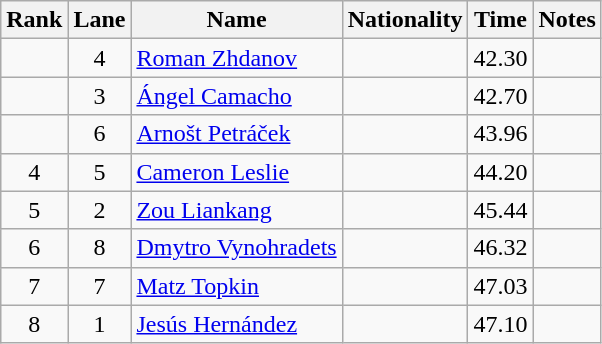<table class="wikitable sortable" style="text-align:center">
<tr>
<th>Rank</th>
<th>Lane</th>
<th>Name</th>
<th>Nationality</th>
<th>Time</th>
<th>Notes</th>
</tr>
<tr>
<td></td>
<td>4</td>
<td align=left><a href='#'>Roman Zhdanov</a></td>
<td align=left></td>
<td>42.30</td>
<td></td>
</tr>
<tr>
<td></td>
<td>3</td>
<td align=left><a href='#'>Ángel Camacho</a></td>
<td align=left></td>
<td>42.70</td>
<td></td>
</tr>
<tr>
<td></td>
<td>6</td>
<td align=left><a href='#'>Arnošt Petráček</a></td>
<td align=left></td>
<td>43.96</td>
<td></td>
</tr>
<tr>
<td>4</td>
<td>5</td>
<td align=left><a href='#'>Cameron Leslie</a></td>
<td align=left></td>
<td>44.20</td>
<td></td>
</tr>
<tr>
<td>5</td>
<td>2</td>
<td align=left><a href='#'>Zou Liankang</a></td>
<td align=left></td>
<td>45.44</td>
<td></td>
</tr>
<tr>
<td>6</td>
<td>8</td>
<td align=left><a href='#'>Dmytro Vynohradets</a></td>
<td align=left></td>
<td>46.32</td>
<td></td>
</tr>
<tr>
<td>7</td>
<td>7</td>
<td align=left><a href='#'>Matz Topkin</a></td>
<td align=left></td>
<td>47.03</td>
<td></td>
</tr>
<tr>
<td>8</td>
<td>1</td>
<td align=left><a href='#'>Jesús Hernández</a></td>
<td align=left></td>
<td>47.10</td>
<td></td>
</tr>
</table>
